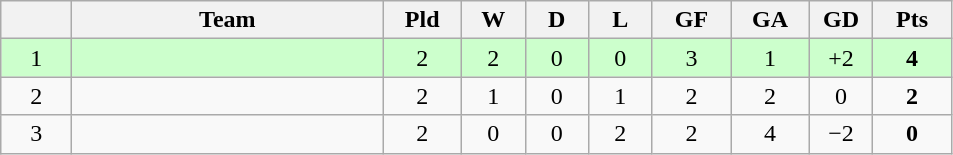<table class="wikitable" style="text-align: center;">
<tr>
<th style="width: 40px;"></th>
<th style="width: 200px;">Team</th>
<th style="width: 45px;">Pld</th>
<th style="width: 35px;">W</th>
<th style="width: 35px;">D</th>
<th style="width: 35px;">L</th>
<th style="width: 45px;">GF</th>
<th style="width: 45px;">GA</th>
<th style="width: 35px;">GD</th>
<th style="width: 45px;">Pts</th>
</tr>
<tr style="background:#cfc;">
<td>1</td>
<td style="text-align: left;"></td>
<td>2</td>
<td>2</td>
<td>0</td>
<td>0</td>
<td>3</td>
<td>1</td>
<td>+2</td>
<td><strong>4</strong></td>
</tr>
<tr>
<td>2</td>
<td style="text-align: left;"></td>
<td>2</td>
<td>1</td>
<td>0</td>
<td>1</td>
<td>2</td>
<td>2</td>
<td>0</td>
<td><strong>2</strong></td>
</tr>
<tr>
<td>3</td>
<td style="text-align: left;"></td>
<td>2</td>
<td>0</td>
<td>0</td>
<td>2</td>
<td>2</td>
<td>4</td>
<td>−2</td>
<td><strong>0</strong></td>
</tr>
</table>
